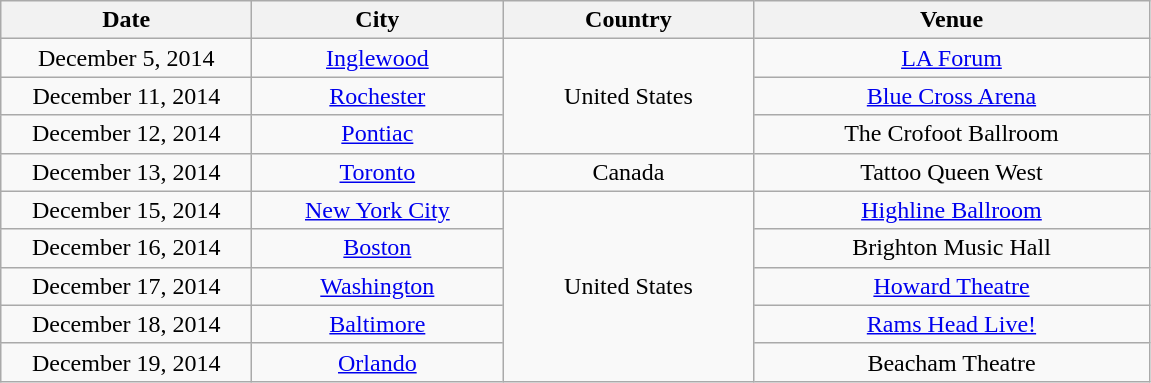<table class="wikitable plainrowheaders" style="text-align:center;">
<tr>
<th scope="col" style="width:10em;">Date</th>
<th scope="col" style="width:10em;">City</th>
<th scope="col" style="width:10em;">Country</th>
<th scope="col" style="width:16em;">Venue</th>
</tr>
<tr>
<td>December 5, 2014</td>
<td><a href='#'>Inglewood</a></td>
<td rowspan="3">United States</td>
<td><a href='#'>LA Forum</a></td>
</tr>
<tr>
<td>December 11, 2014</td>
<td><a href='#'>Rochester</a></td>
<td><a href='#'>Blue Cross Arena</a></td>
</tr>
<tr>
<td>December 12, 2014</td>
<td><a href='#'>Pontiac</a></td>
<td>The Crofoot Ballroom</td>
</tr>
<tr>
<td>December 13, 2014</td>
<td><a href='#'>Toronto</a></td>
<td rowspan="1">Canada</td>
<td>Tattoo Queen West</td>
</tr>
<tr>
<td>December 15, 2014</td>
<td><a href='#'>New York City</a></td>
<td rowspan="5">United States</td>
<td><a href='#'>Highline Ballroom</a></td>
</tr>
<tr>
<td>December 16, 2014</td>
<td><a href='#'>Boston</a></td>
<td>Brighton Music Hall</td>
</tr>
<tr>
<td>December 17, 2014</td>
<td><a href='#'>Washington</a></td>
<td><a href='#'>Howard Theatre</a></td>
</tr>
<tr>
<td>December 18, 2014</td>
<td><a href='#'>Baltimore</a></td>
<td><a href='#'>Rams Head Live!</a></td>
</tr>
<tr>
<td>December 19, 2014</td>
<td><a href='#'>Orlando</a></td>
<td>Beacham Theatre</td>
</tr>
</table>
